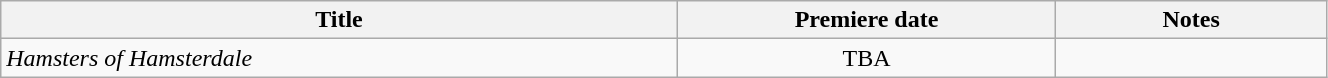<table class="wikitable plainrowheaders sortable" style="width:70%;text-align:center;">
<tr>
<th scope="col" style="width:25%;">Title</th>
<th scope="col" style="width:14%;">Premiere date</th>
<th scope="col" style="width:10%;">Notes</th>
</tr>
<tr>
<td scope="row" style="text-align:left;"><em>Hamsters of Hamsterdale</em></td>
<td>TBA</td>
<td></td>
</tr>
</table>
